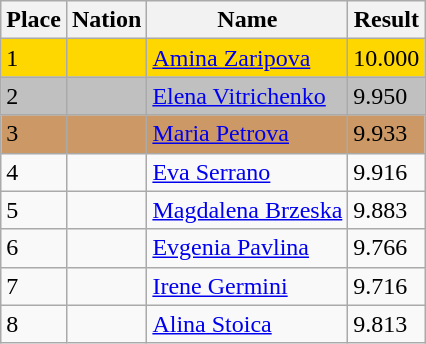<table class="wikitable">
<tr>
<th>Place</th>
<th>Nation</th>
<th>Name</th>
<th>Result</th>
</tr>
<tr bgcolor=gold>
<td>1</td>
<td></td>
<td align=left><a href='#'>Amina Zaripova</a></td>
<td>10.000</td>
</tr>
<tr bgcolor=silver>
<td>2</td>
<td></td>
<td align=left><a href='#'>Elena Vitrichenko</a></td>
<td>9.950</td>
</tr>
<tr bgcolor=cc9966>
<td>3</td>
<td></td>
<td><a href='#'>Maria Petrova</a></td>
<td>9.933</td>
</tr>
<tr>
<td>4</td>
<td></td>
<td><a href='#'>Eva Serrano</a></td>
<td>9.916</td>
</tr>
<tr>
<td>5</td>
<td></td>
<td><a href='#'>Magdalena Brzeska</a></td>
<td>9.883</td>
</tr>
<tr>
<td>6</td>
<td></td>
<td><a href='#'>Evgenia Pavlina</a></td>
<td>9.766</td>
</tr>
<tr>
<td>7</td>
<td></td>
<td><a href='#'>Irene Germini</a></td>
<td>9.716</td>
</tr>
<tr>
<td>8</td>
<td></td>
<td><a href='#'>Alina Stoica</a></td>
<td>9.813</td>
</tr>
</table>
